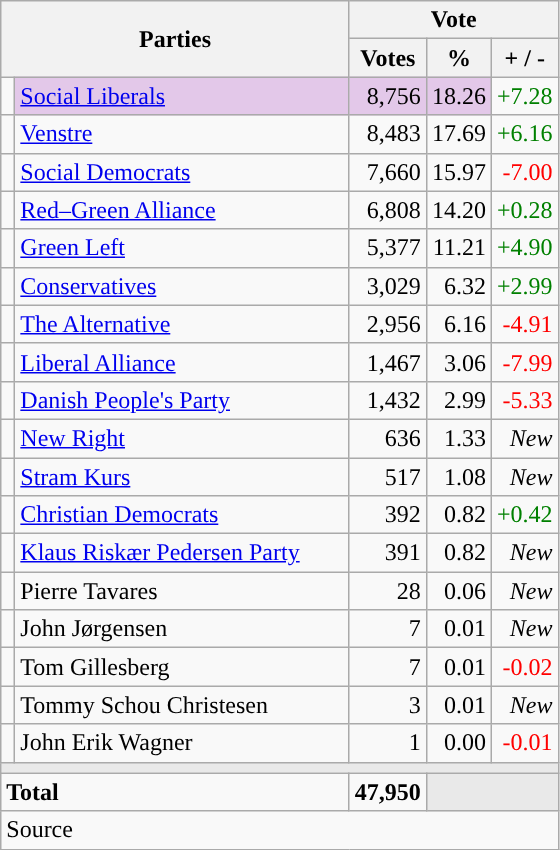<table class="wikitable" style="text-align:right;">
<tr>
<th style="text-align:centre;" rowspan="2" colspan="2" width="225">Parties</th>
<th colspan="3">Vote</th>
</tr>
<tr>
<th width="15">Votes</th>
<th width="15">%</th>
<th width="15">+ / -</th>
</tr>
<tr>
<td width="2" style="color:inherit;background:"></td>
<td bgcolor=#e3c8e9  align="left"><a href='#'>Social Liberals</a></td>
<td bgcolor=#e3c8e9>8,756</td>
<td bgcolor=#e3c8e9>18.26</td>
<td style=color:green;>+7.28</td>
</tr>
<tr>
<td width="2" style="color:inherit;background:"></td>
<td align="left"><a href='#'>Venstre</a></td>
<td>8,483</td>
<td>17.69</td>
<td style=color:green;>+6.16</td>
</tr>
<tr>
<td width="2" style="color:inherit;background:"></td>
<td align="left"><a href='#'>Social Democrats</a></td>
<td>7,660</td>
<td>15.97</td>
<td style=color:red;>-7.00</td>
</tr>
<tr>
<td width="2" style="color:inherit;background:"></td>
<td align="left"><a href='#'>Red–Green Alliance</a></td>
<td>6,808</td>
<td>14.20</td>
<td style=color:green;>+0.28</td>
</tr>
<tr>
<td width="2" style="color:inherit;background:"></td>
<td align="left"><a href='#'>Green Left</a></td>
<td>5,377</td>
<td>11.21</td>
<td style=color:green;>+4.90</td>
</tr>
<tr>
<td width="2" style="color:inherit;background:"></td>
<td align="left"><a href='#'>Conservatives</a></td>
<td>3,029</td>
<td>6.32</td>
<td style=color:green;>+2.99</td>
</tr>
<tr>
<td width="2" style="color:inherit;background:"></td>
<td align="left"><a href='#'>The Alternative</a></td>
<td>2,956</td>
<td>6.16</td>
<td style=color:red;>-4.91</td>
</tr>
<tr>
<td width="2" style="color:inherit;background:"></td>
<td align="left"><a href='#'>Liberal Alliance</a></td>
<td>1,467</td>
<td>3.06</td>
<td style=color:red;>-7.99</td>
</tr>
<tr>
<td width="2" style="color:inherit;background:"></td>
<td align="left"><a href='#'>Danish People's Party</a></td>
<td>1,432</td>
<td>2.99</td>
<td style=color:red;>-5.33</td>
</tr>
<tr>
<td width="2" style="color:inherit;background:"></td>
<td align="left"><a href='#'>New Right</a></td>
<td>636</td>
<td>1.33</td>
<td><em>New</em></td>
</tr>
<tr>
<td width="2" style="color:inherit;background:"></td>
<td align="left"><a href='#'>Stram Kurs</a></td>
<td>517</td>
<td>1.08</td>
<td><em>New</em></td>
</tr>
<tr>
<td width="2" style="color:inherit;background:"></td>
<td align="left"><a href='#'>Christian Democrats</a></td>
<td>392</td>
<td>0.82</td>
<td style=color:green;>+0.42</td>
</tr>
<tr>
<td width="2" style="color:inherit;background:"></td>
<td align="left"><a href='#'>Klaus Riskær Pedersen Party</a></td>
<td>391</td>
<td>0.82</td>
<td><em>New</em></td>
</tr>
<tr>
<td width="2" style="color:inherit;background:"></td>
<td align="left">Pierre Tavares</td>
<td>28</td>
<td>0.06</td>
<td><em>New</em></td>
</tr>
<tr>
<td width="2" style="color:inherit;background:"></td>
<td align="left">John Jørgensen</td>
<td>7</td>
<td>0.01</td>
<td><em>New</em></td>
</tr>
<tr>
<td width="2" style="color:inherit;background:"></td>
<td align="left">Tom Gillesberg</td>
<td>7</td>
<td>0.01</td>
<td style=color:red;>-0.02</td>
</tr>
<tr>
<td width="2" style="color:inherit;background:"></td>
<td align="left">Tommy Schou Christesen</td>
<td>3</td>
<td>0.01</td>
<td><em>New</em></td>
</tr>
<tr>
<td width="2" style="color:inherit;background:"></td>
<td align="left">John Erik Wagner</td>
<td>1</td>
<td>0.00</td>
<td style=color:red;>-0.01</td>
</tr>
<tr>
<td colspan="7" bgcolor="#E9E9E9"></td>
</tr>
<tr>
<td align="left" colspan="2"><strong>Total</strong></td>
<td><strong>47,950</strong></td>
<td bgcolor="#E9E9E9" colspan="2"></td>
</tr>
<tr>
<td align="left" colspan="6">Source</td>
</tr>
</table>
